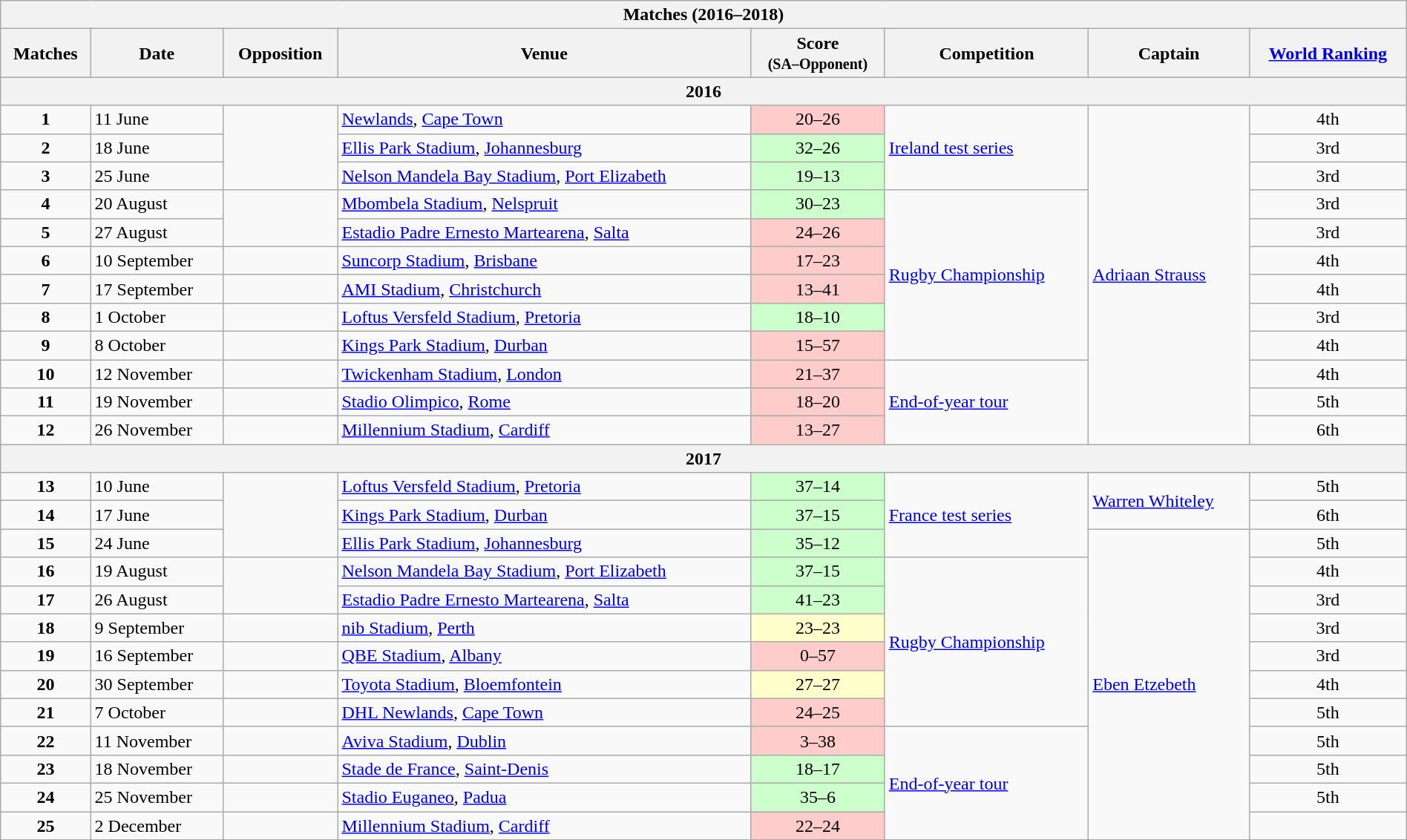<table class="wikitable collapsible collapsed" style="width:100%">
<tr>
<th colspan=8>Matches (2016–2018)</th>
</tr>
<tr>
<th>Matches</th>
<th>Date</th>
<th>Opposition</th>
<th>Venue</th>
<th>Score<br><small>(SA–Opponent)</small></th>
<th>Competition</th>
<th>Captain</th>
<th><a href='#'>World Ranking</a></th>
</tr>
<tr>
<th colspan=8>2016</th>
</tr>
<tr>
<td align=center><strong>1</strong></td>
<td>11 June</td>
<td rowspan=3></td>
<td><a href='#'>Newlands</a>, <a href='#'>Cape Town</a></td>
<td align=center bgcolor=#FFCCCC>20–26</td>
<td rowspan=3><a href='#'>Ireland test series</a></td>
<td rowspan=12><a href='#'>Adriaan Strauss</a></td>
<td align=center>4th</td>
</tr>
<tr>
<td align=center><strong>2</strong></td>
<td>18 June</td>
<td><a href='#'>Ellis Park Stadium</a>, <a href='#'>Johannesburg</a></td>
<td align=center bgcolor=#CCFFCC>32–26</td>
<td align=center>3rd</td>
</tr>
<tr>
<td align=center><strong>3</strong></td>
<td>25 June</td>
<td><a href='#'>Nelson Mandela Bay Stadium</a>, <a href='#'>Port Elizabeth</a></td>
<td align=center bgcolor=#CCFFCC>19–13</td>
<td align=center>3rd</td>
</tr>
<tr>
<td align=center><strong>4</strong></td>
<td>20 August</td>
<td rowspan=2></td>
<td><a href='#'>Mbombela Stadium</a>, <a href='#'>Nelspruit</a></td>
<td align=center bgcolor=#CCFFCC>30–23</td>
<td rowspan=6><a href='#'>Rugby Championship</a></td>
<td align=center>3rd</td>
</tr>
<tr>
<td align=center><strong>5</strong></td>
<td>27 August</td>
<td><a href='#'>Estadio Padre Ernesto Martearena</a>, <a href='#'>Salta</a></td>
<td align=center bgcolor=#FFCCCC>24–26</td>
<td align=center>3rd</td>
</tr>
<tr>
<td align=center><strong>6</strong></td>
<td>10 September</td>
<td></td>
<td><a href='#'>Suncorp Stadium</a>, <a href='#'>Brisbane</a></td>
<td align=center bgcolor=#FFCCCC>17–23</td>
<td align=center>4th</td>
</tr>
<tr>
<td align=center><strong>7</strong></td>
<td>17 September</td>
<td></td>
<td><a href='#'>AMI Stadium</a>, <a href='#'>Christchurch</a></td>
<td align=center bgcolor=#FFCCCC>13–41</td>
<td align=center>4th</td>
</tr>
<tr>
<td align=center><strong>8</strong></td>
<td>1 October</td>
<td></td>
<td><a href='#'>Loftus Versfeld Stadium</a>, <a href='#'>Pretoria</a></td>
<td align=center bgcolor=#CCFFCC>18–10</td>
<td align=center>3rd</td>
</tr>
<tr>
<td align=center><strong>9</strong></td>
<td>8 October</td>
<td></td>
<td><a href='#'>Kings Park Stadium</a>, <a href='#'>Durban</a></td>
<td align=center bgcolor=#FFCCCC>15–57</td>
<td align=center>4th</td>
</tr>
<tr>
<td align=center><strong>10</strong></td>
<td>12 November</td>
<td></td>
<td><a href='#'>Twickenham Stadium</a>, <a href='#'>London</a></td>
<td align=center bgcolor=#FFCCCC>21–37</td>
<td rowspan=3><a href='#'>End-of-year tour</a></td>
<td align=center>4th</td>
</tr>
<tr>
<td align=center><strong>11</strong></td>
<td>19 November</td>
<td></td>
<td><a href='#'>Stadio Olimpico</a>, <a href='#'>Rome</a></td>
<td align=center bgcolor=#FFCCCC>18–20</td>
<td align=center>5th</td>
</tr>
<tr>
<td align=center><strong>12</strong></td>
<td>26 November</td>
<td></td>
<td><a href='#'>Millennium Stadium</a>, <a href='#'>Cardiff</a></td>
<td align=center bgcolor=#FFCCCC>13–27</td>
<td align=center>6th</td>
</tr>
<tr>
<th colspan=8>2017</th>
</tr>
<tr>
<td align=center><strong>13</strong></td>
<td>10 June</td>
<td rowspan=3></td>
<td><a href='#'>Loftus Versfeld Stadium</a>, <a href='#'>Pretoria</a></td>
<td align=center bgcolor=#CCFFCC>37–14</td>
<td rowspan=3><a href='#'>France test series</a></td>
<td rowspan=2><a href='#'>Warren Whiteley</a></td>
<td align=center>5th</td>
</tr>
<tr>
<td align=center><strong>14</strong></td>
<td>17 June</td>
<td><a href='#'>Kings Park Stadium</a>, <a href='#'>Durban</a></td>
<td align=center bgcolor=#CCFFCC>37–15</td>
<td align=center>6th</td>
</tr>
<tr>
<td align=center><strong>15</strong></td>
<td>24 June</td>
<td><a href='#'>Ellis Park Stadium</a>, <a href='#'>Johannesburg</a></td>
<td align=center bgcolor=#CCFFCC>35–12</td>
<td rowspan=11><a href='#'>Eben Etzebeth</a></td>
<td align=center>5th</td>
</tr>
<tr>
<td align=center><strong>16</strong></td>
<td>19 August</td>
<td rowspan=2></td>
<td><a href='#'>Nelson Mandela Bay Stadium</a>, <a href='#'>Port Elizabeth</a></td>
<td align=center bgcolor=#CCFFCC>37–15</td>
<td rowspan=6><a href='#'>Rugby Championship</a></td>
<td align=center>4th</td>
</tr>
<tr>
<td align=center><strong>17</strong></td>
<td>26 August</td>
<td><a href='#'>Estadio Padre Ernesto Martearena</a>, <a href='#'>Salta</a></td>
<td align=center bgcolor=#CCFFCC>41–23</td>
<td align=center>3rd</td>
</tr>
<tr>
<td align=center><strong>18</strong></td>
<td>9 September</td>
<td></td>
<td><a href='#'>nib Stadium</a>, <a href='#'>Perth</a></td>
<td align=center bgcolor=#FFFFCC>23–23</td>
<td align=center>3rd</td>
</tr>
<tr>
<td align=center><strong>19</strong></td>
<td>16 September</td>
<td></td>
<td><a href='#'>QBE Stadium</a>, <a href='#'>Albany</a></td>
<td align=center bgcolor=#FFCCCC>0–57</td>
<td align=center>3rd</td>
</tr>
<tr>
<td align=center><strong>20</strong></td>
<td>30 September</td>
<td></td>
<td><a href='#'>Toyota Stadium</a>, <a href='#'>Bloemfontein</a></td>
<td align=center bgcolor=#FFFFCC>27–27</td>
<td align=center>4th</td>
</tr>
<tr>
<td align=center><strong>21</strong></td>
<td>7 October</td>
<td></td>
<td><a href='#'>DHL Newlands</a>, <a href='#'>Cape Town</a></td>
<td align=center bgcolor=#FFCCCC>24–25</td>
<td align=center>5th</td>
</tr>
<tr>
<td align=center><strong>22</strong></td>
<td>11 November</td>
<td></td>
<td><a href='#'>Aviva Stadium</a>, <a href='#'>Dublin</a></td>
<td align=center bgcolor=#FFCCCC>3–38</td>
<td rowspan=4><a href='#'>End-of-year tour</a></td>
<td align=center>5th</td>
</tr>
<tr>
<td align=center><strong>23</strong></td>
<td>18 November</td>
<td></td>
<td><a href='#'>Stade de France</a>, <a href='#'>Saint-Denis</a></td>
<td align=center bgcolor=#CCFFCC>18–17</td>
<td align=center>5th</td>
</tr>
<tr>
<td align=center><strong>24</strong></td>
<td>25 November</td>
<td></td>
<td><a href='#'>Stadio Euganeo</a>, <a href='#'>Padua</a></td>
<td align=center bgcolor=#CCFFCC>35–6</td>
<td align=center>5th</td>
</tr>
<tr>
<td align=center><strong>25</strong></td>
<td>2 December</td>
<td></td>
<td><a href='#'>Millennium Stadium</a>, <a href='#'>Cardiff</a></td>
<td align=center bgcolor=#FFCCCC>22–24</td>
<td align=center></td>
</tr>
<tr>
</tr>
</table>
